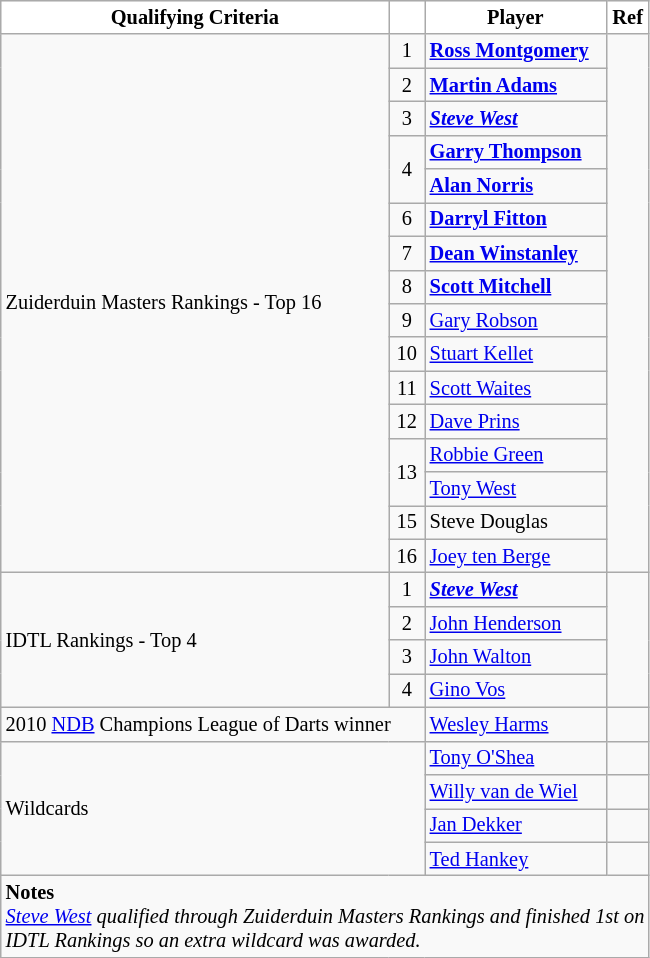<table class="wikitable sortable collapsible" style="font-size:85%;">
<tr>
<th style="background:#ffffff; color:#000000;">Qualifying Criteria</th>
<th style="background:#ffffff; color:#000000;"></th>
<th style="background:#ffffff; color:#000000;">Player</th>
<th style="background:#ffffff; color:#000000;">Ref</th>
</tr>
<tr>
<td rowspan=16>Zuiderduin Masters Rankings - Top 16</td>
<td style="text-align: center;">1</td>
<td> <strong><a href='#'>Ross Montgomery</a></strong></td>
<td rowspan=16></td>
</tr>
<tr>
<td style="text-align: center;">2</td>
<td> <strong><a href='#'>Martin Adams</a></strong></td>
</tr>
<tr>
<td style="text-align: center;">3</td>
<td> <strong><em><a href='#'>Steve West</a></em></strong></td>
</tr>
<tr>
<td rowspan=2 style="text-align: center;">4</td>
<td> <strong><a href='#'>Garry Thompson</a></strong></td>
</tr>
<tr>
<td> <strong><a href='#'>Alan Norris</a></strong></td>
</tr>
<tr>
<td style="text-align: center;">6</td>
<td> <strong><a href='#'>Darryl Fitton</a></strong></td>
</tr>
<tr>
<td style="text-align: center;">7</td>
<td> <strong><a href='#'>Dean Winstanley</a></strong></td>
</tr>
<tr>
<td style="text-align: center;">8</td>
<td> <strong><a href='#'>Scott Mitchell</a></strong></td>
</tr>
<tr>
<td style="text-align: center;">9</td>
<td> <a href='#'>Gary Robson</a></td>
</tr>
<tr>
<td style="text-align: center;">10</td>
<td> <a href='#'>Stuart Kellet</a></td>
</tr>
<tr>
<td style="text-align: center;">11</td>
<td> <a href='#'>Scott Waites</a></td>
</tr>
<tr>
<td style="text-align: center;">12</td>
<td> <a href='#'>Dave Prins</a></td>
</tr>
<tr>
<td rowspan=2 style="text-align: center;">13</td>
<td> <a href='#'>Robbie Green</a></td>
</tr>
<tr>
<td> <a href='#'>Tony West</a></td>
</tr>
<tr>
<td style="text-align: center;">15</td>
<td> Steve Douglas</td>
</tr>
<tr>
<td style="text-align: center;">16</td>
<td> <a href='#'>Joey ten Berge</a></td>
</tr>
<tr>
<td rowspan=4>IDTL Rankings - Top 4</td>
<td style="text-align: center;">1</td>
<td> <strong><em><a href='#'>Steve West</a></em></strong></td>
<td rowspan=4></td>
</tr>
<tr>
<td style="text-align: center;">2</td>
<td> <a href='#'>John Henderson</a></td>
</tr>
<tr>
<td style="text-align: center;">3</td>
<td> <a href='#'>John Walton</a></td>
</tr>
<tr>
<td style="text-align: center;">4</td>
<td> <a href='#'>Gino Vos</a></td>
</tr>
<tr>
<td colspan=2>2010 <a href='#'>NDB</a> Champions League of Darts winner</td>
<td> <a href='#'>Wesley Harms</a></td>
<td></td>
</tr>
<tr>
<td rowspan=4 colspan=2>Wildcards</td>
<td> <a href='#'>Tony O'Shea</a></td>
<td></td>
</tr>
<tr>
<td> <a href='#'>Willy van de Wiel</a></td>
<td></td>
</tr>
<tr>
<td> <a href='#'>Jan Dekker</a></td>
<td></td>
</tr>
<tr>
<td> <a href='#'>Ted Hankey</a></td>
<td></td>
</tr>
<tr>
<td colspan=4><strong>Notes</strong><br><em><a href='#'>Steve West</a> qualified through Zuiderduin Masters Rankings and finished 1st on<br>IDTL Rankings so an extra wildcard was awarded.</em></td>
</tr>
</table>
